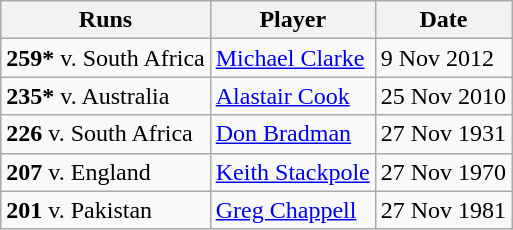<table class="wikitable">
<tr>
<th>Runs</th>
<th>Player</th>
<th>Date</th>
</tr>
<tr>
<td><strong>259*</strong> v. South Africa</td>
<td> <a href='#'>Michael Clarke</a></td>
<td>9 Nov 2012</td>
</tr>
<tr>
<td><strong>235*</strong> v. Australia</td>
<td> <a href='#'>Alastair Cook</a></td>
<td>25 Nov 2010</td>
</tr>
<tr>
<td><strong>226</strong> v. South Africa</td>
<td> <a href='#'>Don Bradman</a></td>
<td>27 Nov 1931</td>
</tr>
<tr>
<td><strong>207</strong> v. England</td>
<td> <a href='#'>Keith Stackpole</a></td>
<td>27 Nov 1970</td>
</tr>
<tr>
<td><strong>201</strong> v. Pakistan</td>
<td> <a href='#'>Greg Chappell</a></td>
<td>27 Nov 1981</td>
</tr>
</table>
